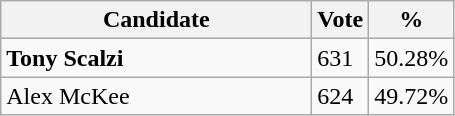<table class="wikitable">
<tr>
<th bgcolor="#DDDDFF" width="200px">Candidate</th>
<th bgcolor="#DDDDFF">Vote</th>
<th bgcolor="#DDDDFF">%</th>
</tr>
<tr>
<td><strong>Tony Scalzi</strong></td>
<td>631</td>
<td>50.28%</td>
</tr>
<tr>
<td>Alex McKee</td>
<td>624</td>
<td>49.72%</td>
</tr>
</table>
